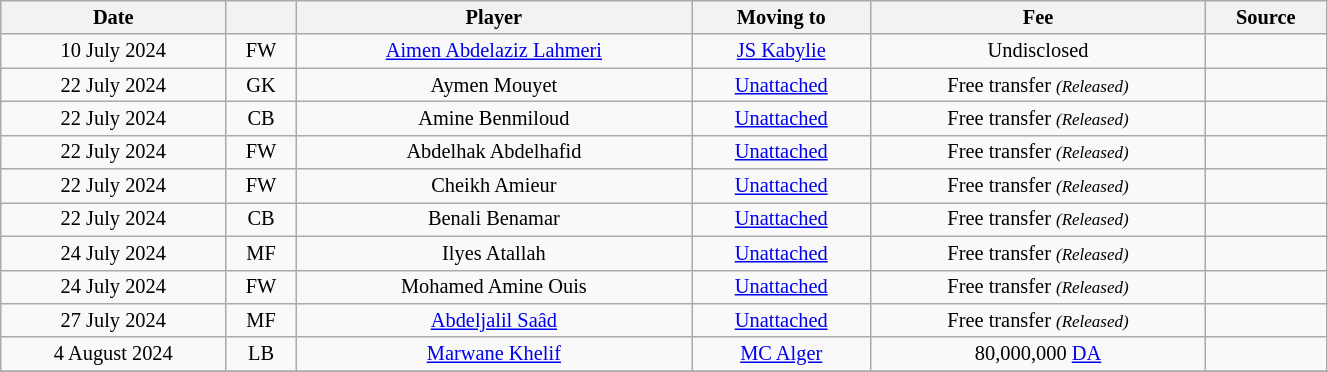<table class="wikitable sortable" style="width:70%; text-align:center; font-size:85%; text-align:centre;">
<tr>
<th>Date</th>
<th></th>
<th>Player</th>
<th>Moving to</th>
<th>Fee</th>
<th>Source</th>
</tr>
<tr>
<td>10 July 2024</td>
<td>FW</td>
<td> <a href='#'>Aimen Abdelaziz Lahmeri</a></td>
<td><a href='#'>JS Kabylie</a></td>
<td>Undisclosed</td>
<td></td>
</tr>
<tr>
<td>22 July 2024</td>
<td>GK</td>
<td> Aymen Mouyet</td>
<td><a href='#'>Unattached</a></td>
<td>Free transfer <small><em>(Released)</em></small></td>
<td></td>
</tr>
<tr>
<td>22 July 2024</td>
<td>CB</td>
<td> Amine Benmiloud</td>
<td><a href='#'>Unattached</a></td>
<td>Free transfer <small><em>(Released)</em></small></td>
<td></td>
</tr>
<tr>
<td>22 July 2024</td>
<td>FW</td>
<td> Abdelhak Abdelhafid</td>
<td><a href='#'>Unattached</a></td>
<td>Free transfer <small><em>(Released)</em></small></td>
<td></td>
</tr>
<tr>
<td>22 July 2024</td>
<td>FW</td>
<td> Cheikh Amieur</td>
<td><a href='#'>Unattached</a></td>
<td>Free transfer <small><em>(Released)</em></small></td>
<td></td>
</tr>
<tr>
<td>22 July 2024</td>
<td>CB</td>
<td> Benali Benamar</td>
<td><a href='#'>Unattached</a></td>
<td>Free transfer <small><em>(Released)</em></small></td>
<td></td>
</tr>
<tr>
<td>24 July 2024</td>
<td>MF</td>
<td> Ilyes Atallah</td>
<td><a href='#'>Unattached</a></td>
<td>Free transfer <small><em>(Released)</em></small></td>
<td></td>
</tr>
<tr>
<td>24 July 2024</td>
<td>FW</td>
<td> Mohamed Amine Ouis</td>
<td><a href='#'>Unattached</a></td>
<td>Free transfer <small><em>(Released)</em></small></td>
<td></td>
</tr>
<tr>
<td>27 July 2024</td>
<td>MF</td>
<td> <a href='#'>Abdeljalil Saâd</a></td>
<td><a href='#'>Unattached</a></td>
<td>Free transfer <small><em>(Released)</em></small></td>
<td></td>
</tr>
<tr>
<td>4 August 2024</td>
<td>LB</td>
<td> <a href='#'>Marwane Khelif</a></td>
<td><a href='#'>MC Alger</a></td>
<td>80,000,000 <a href='#'>DA</a></td>
<td></td>
</tr>
<tr>
</tr>
</table>
